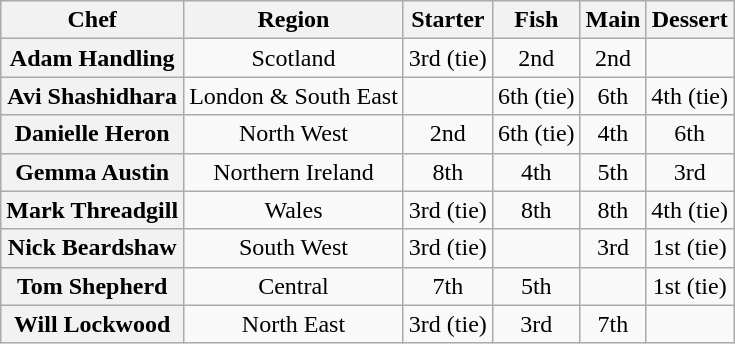<table class="wikitable sortable" style="text-align:center;">
<tr>
<th scope="col">Chef</th>
<th scope="col">Region</th>
<th scope="col">Starter</th>
<th scope="col">Fish</th>
<th scope="col">Main</th>
<th scope="col">Dessert</th>
</tr>
<tr>
<th scope="row">Adam Handling</th>
<td>Scotland</td>
<td>3rd (tie)</td>
<td>2nd</td>
<td>2nd</td>
<td></td>
</tr>
<tr>
<th scope="row">Avi Shashidhara</th>
<td>London & South East</td>
<td></td>
<td>6th (tie)</td>
<td>6th</td>
<td> 4th (tie)</td>
</tr>
<tr>
<th scope="row">Danielle Heron</th>
<td>North West</td>
<td>2nd</td>
<td>6th (tie)</td>
<td>4th</td>
<td>6th</td>
</tr>
<tr>
<th scope="row">Gemma Austin</th>
<td>Northern Ireland</td>
<td>8th</td>
<td>4th</td>
<td>5th</td>
<td>3rd</td>
</tr>
<tr>
<th scope="row">Mark Threadgill</th>
<td>Wales</td>
<td>3rd (tie)</td>
<td>8th</td>
<td>8th</td>
<td>4th (tie)</td>
</tr>
<tr>
<th scope="row">Nick Beardshaw</th>
<td>South West</td>
<td>3rd (tie)</td>
<td></td>
<td>3rd</td>
<td>1st (tie)</td>
</tr>
<tr>
<th scope="row">Tom Shepherd</th>
<td>Central</td>
<td>7th</td>
<td>5th</td>
<td></td>
<td>1st (tie)</td>
</tr>
<tr>
<th scope="row">Will Lockwood</th>
<td>North East</td>
<td>3rd (tie)</td>
<td>3rd</td>
<td>7th</td>
<td></td>
</tr>
</table>
